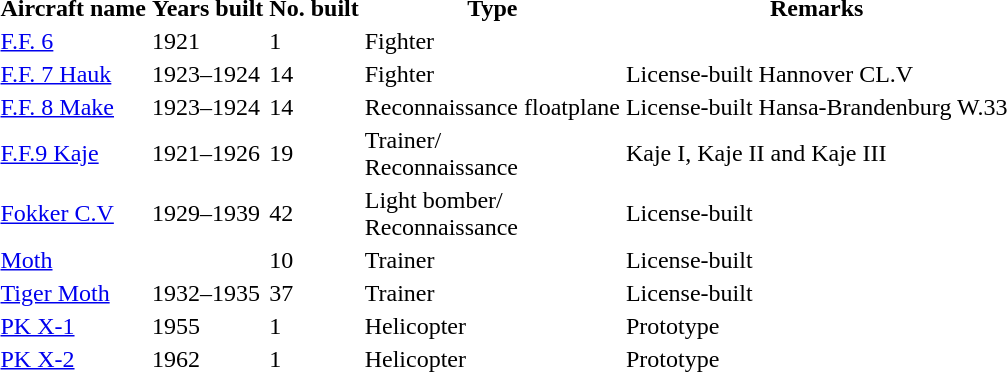<table>
<tr>
<th>Aircraft name</th>
<th>Years built</th>
<th>No. built</th>
<th>Type</th>
<th>Remarks</th>
</tr>
<tr>
<td><a href='#'>F.F. 6</a></td>
<td>1921</td>
<td>1</td>
<td>Fighter</td>
</tr>
<tr>
<td><a href='#'>F.F. 7 Hauk</a></td>
<td>1923–1924</td>
<td>14</td>
<td>Fighter</td>
<td>License-built Hannover CL.V</td>
</tr>
<tr>
<td><a href='#'>F.F. 8 Make</a></td>
<td>1923–1924</td>
<td>14</td>
<td>Reconnaissance floatplane</td>
<td>License-built Hansa-Brandenburg W.33</td>
</tr>
<tr>
<td><a href='#'>F.F.9 Kaje</a></td>
<td>1921–1926</td>
<td>19</td>
<td>Trainer/<br>Reconnaissance</td>
<td>Kaje I, Kaje II and Kaje III</td>
</tr>
<tr>
<td><a href='#'>Fokker C.V</a></td>
<td>1929–1939</td>
<td>42</td>
<td>Light bomber/<br>Reconnaissance</td>
<td>License-built</td>
</tr>
<tr>
<td><a href='#'>Moth</a></td>
<td></td>
<td>10</td>
<td>Trainer</td>
<td>License-built</td>
</tr>
<tr>
<td><a href='#'>Tiger Moth</a></td>
<td>1932–1935</td>
<td>37</td>
<td>Trainer</td>
<td>License-built</td>
</tr>
<tr>
<td><a href='#'>PK X-1</a></td>
<td>1955</td>
<td>1</td>
<td>Helicopter</td>
<td>Prototype</td>
</tr>
<tr>
<td><a href='#'>PK X-2</a></td>
<td>1962</td>
<td>1</td>
<td>Helicopter</td>
<td>Prototype</td>
</tr>
<tr>
</tr>
</table>
